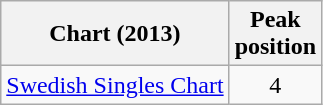<table class="wikitable sortable">
<tr>
<th>Chart (2013)</th>
<th align="center">Peak<br>position</th>
</tr>
<tr 2>
<td><a href='#'>Swedish Singles Chart</a></td>
<td align="center">4</td>
</tr>
</table>
